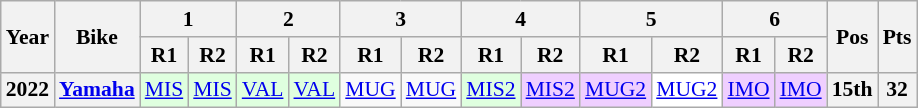<table class="wikitable" style="text-align:center; font-size:90%">
<tr>
<th rowspan=2>Year</th>
<th rowspan=2>Bike</th>
<th colspan=2>1</th>
<th colspan=2>2</th>
<th colspan=2>3</th>
<th colspan=2>4</th>
<th colspan=2>5</th>
<th colspan=2>6</th>
<th rowspan=2>Pos</th>
<th rowspan=2>Pts</th>
</tr>
<tr>
<th>R1</th>
<th>R2</th>
<th>R1</th>
<th>R2</th>
<th>R1</th>
<th>R2</th>
<th>R1</th>
<th>R2</th>
<th>R1</th>
<th>R2</th>
<th>R1</th>
<th>R2</th>
</tr>
<tr>
<th>2022</th>
<th><a href='#'>Yamaha</a></th>
<td style="background:#dfffdf;"><a href='#'>MIS</a><br></td>
<td style="background:#dfffdf;"><a href='#'>MIS</a><br></td>
<td style="background:#dfffdf;"><a href='#'>VAL</a><br></td>
<td style="background:#dfffdf;"><a href='#'>VAL</a><br></td>
<td><a href='#'>MUG</a></td>
<td><a href='#'>MUG</a></td>
<td style="background:#DFFFDF;"><a href='#'>MIS2</a><br></td>
<td style="background:#efcfff;"><a href='#'>MIS2</a><br></td>
<td style="background:#efcfff;"><a href='#'>MUG2</a><br></td>
<td style="background:#FFFFFF;"><a href='#'>MUG2</a><br></td>
<td style="background:#efcfff;"><a href='#'>IMO</a><br></td>
<td style="background:#efcfff;"><a href='#'>IMO</a><br></td>
<th>15th</th>
<th>32</th>
</tr>
</table>
